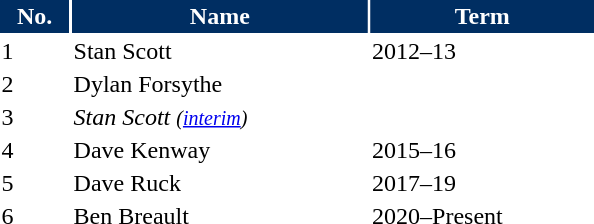<table class="toccolours" style="width:25em">
<tr>
<th style="background:#002e62;color:white;border:#002e62 1px solid">No.</th>
<th style="background:#002e62;color:white;border:#002e62 1px solid">Name</th>
<th style="background:#002e62;color:white;border:#002e62 1px solid">Term</th>
</tr>
<tr>
<td>1</td>
<td> Stan Scott</td>
<td>2012–13</td>
</tr>
<tr>
<td>2</td>
<td> Dylan Forsythe</td>
<td></td>
</tr>
<tr>
<td>3</td>
<td> <em>Stan Scott <small>(<a href='#'>interim</a>)</small></em></td>
<td><em></em></td>
</tr>
<tr>
<td>4</td>
<td> Dave Kenway</td>
<td>2015–16</td>
</tr>
<tr>
<td>5</td>
<td> Dave Ruck</td>
<td>2017–19</td>
</tr>
<tr>
<td>6</td>
<td> Ben Breault</td>
<td>2020–Present</td>
</tr>
<tr>
</tr>
</table>
